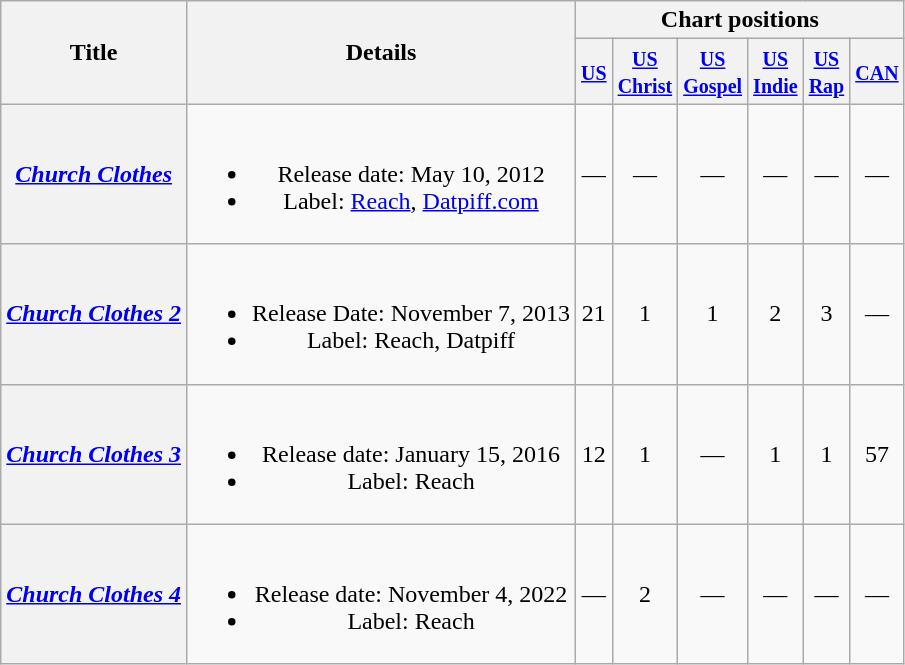<table class="wikitable plainrowheaders" style="text-align: center">
<tr>
<th rowspan="2">Title</th>
<th rowspan="2">Details</th>
<th colspan="6">Chart positions</th>
</tr>
<tr>
<th scope="col"><small><a href='#'>US</a><br></small></th>
<th scope="col"><small><a href='#'>US<br>Christ</a><br></small></th>
<th scope="col"><small><a href='#'>US<br>Gospel</a><br></small></th>
<th scope="col"><small><a href='#'>US<br>Indie</a><br></small></th>
<th scope="col"><small><a href='#'>US<br>Rap</a><br></small></th>
<th scope="col"><small><a href='#'>CAN</a><br></small></th>
</tr>
<tr>
<th scope="row"><em><a href='#'>Church Clothes</a></em></th>
<td><br><ul><li>Release date: May 10, 2012</li><li>Label: <a href='#'>Reach</a>, <a href='#'>Datpiff.com</a></li></ul></td>
<td>—</td>
<td>—</td>
<td>—</td>
<td>—</td>
<td>—</td>
<td>—</td>
</tr>
<tr>
<th scope="row"><em><a href='#'>Church Clothes 2</a></em></th>
<td><br><ul><li>Release Date: November 7, 2013</li><li>Label: Reach, Datpiff</li></ul></td>
<td>21</td>
<td>1</td>
<td>1</td>
<td>2</td>
<td>3</td>
<td>—</td>
</tr>
<tr>
<th scope="row"><em><a href='#'>Church Clothes 3</a></em></th>
<td><br><ul><li>Release date: January 15, 2016</li><li>Label: Reach</li></ul></td>
<td>12</td>
<td>1</td>
<td>—</td>
<td>1</td>
<td>1</td>
<td>57</td>
</tr>
<tr>
<th scope="row"><em><a href='#'>Church Clothes 4</a></em></th>
<td><br><ul><li>Release date: November 4, 2022</li><li>Label: Reach</li></ul></td>
<td>—</td>
<td>2</td>
<td>—</td>
<td>—</td>
<td>—</td>
<td>—</td>
</tr>
</table>
